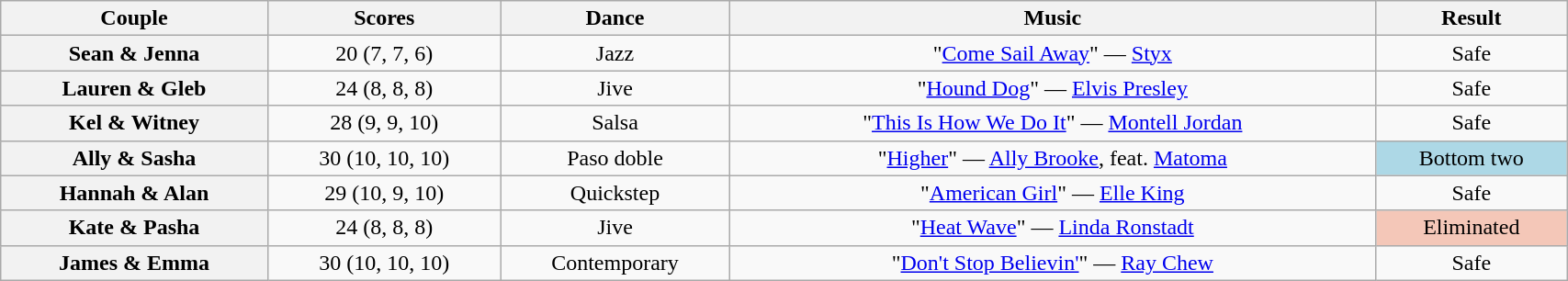<table class="wikitable sortable" style="text-align:center; width: 90%">
<tr>
<th scope="col">Couple</th>
<th scope="col">Scores</th>
<th scope="col" class="unsortable">Dance</th>
<th scope="col" class="unsortable">Music</th>
<th scope="col" class="unsortable">Result</th>
</tr>
<tr>
<th scope="row">Sean & Jenna</th>
<td>20 (7, 7, 6)</td>
<td>Jazz</td>
<td>"<a href='#'>Come Sail Away</a>" — <a href='#'>Styx</a></td>
<td>Safe</td>
</tr>
<tr>
<th scope="row">Lauren & Gleb</th>
<td>24 (8, 8, 8)</td>
<td>Jive</td>
<td>"<a href='#'>Hound Dog</a>" — <a href='#'>Elvis Presley</a></td>
<td>Safe</td>
</tr>
<tr>
<th scope="row">Kel & Witney</th>
<td>28 (9, 9, 10)</td>
<td>Salsa</td>
<td>"<a href='#'>This Is How We Do It</a>" — <a href='#'>Montell Jordan</a></td>
<td>Safe</td>
</tr>
<tr>
<th scope="row">Ally & Sasha</th>
<td>30 (10, 10, 10)</td>
<td>Paso doble</td>
<td>"<a href='#'>Higher</a>" — <a href='#'>Ally Brooke</a>, feat. <a href='#'>Matoma</a></td>
<td bgcolor=lightblue>Bottom two</td>
</tr>
<tr>
<th scope="row">Hannah & Alan</th>
<td>29 (10, 9, 10)</td>
<td>Quickstep</td>
<td>"<a href='#'>American Girl</a>" — <a href='#'>Elle King</a></td>
<td>Safe</td>
</tr>
<tr>
<th scope="row">Kate & Pasha</th>
<td>24 (8, 8, 8)</td>
<td>Jive</td>
<td>"<a href='#'>Heat Wave</a>" — <a href='#'>Linda Ronstadt</a></td>
<td bgcolor=f4c7b8>Eliminated</td>
</tr>
<tr>
<th scope="row">James & Emma</th>
<td>30 (10, 10, 10)</td>
<td>Contemporary</td>
<td>"<a href='#'>Don't Stop Believin'</a>" — <a href='#'>Ray Chew</a></td>
<td>Safe</td>
</tr>
</table>
